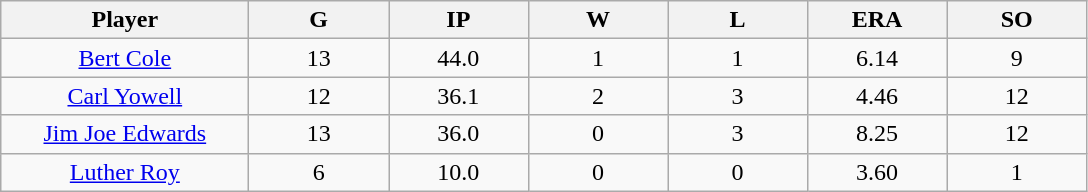<table class="wikitable sortable">
<tr>
<th bgcolor="#DDDDFF" width="16%">Player</th>
<th bgcolor="#DDDDFF" width="9%">G</th>
<th bgcolor="#DDDDFF" width="9%">IP</th>
<th bgcolor="#DDDDFF" width="9%">W</th>
<th bgcolor="#DDDDFF" width="9%">L</th>
<th bgcolor="#DDDDFF" width="9%">ERA</th>
<th bgcolor="#DDDDFF" width="9%">SO</th>
</tr>
<tr align="center">
<td><a href='#'>Bert Cole</a></td>
<td>13</td>
<td>44.0</td>
<td>1</td>
<td>1</td>
<td>6.14</td>
<td>9</td>
</tr>
<tr align=center>
<td><a href='#'>Carl Yowell</a></td>
<td>12</td>
<td>36.1</td>
<td>2</td>
<td>3</td>
<td>4.46</td>
<td>12</td>
</tr>
<tr align=center>
<td><a href='#'>Jim Joe Edwards</a></td>
<td>13</td>
<td>36.0</td>
<td>0</td>
<td>3</td>
<td>8.25</td>
<td>12</td>
</tr>
<tr align=center>
<td><a href='#'>Luther Roy</a></td>
<td>6</td>
<td>10.0</td>
<td>0</td>
<td>0</td>
<td>3.60</td>
<td>1</td>
</tr>
</table>
